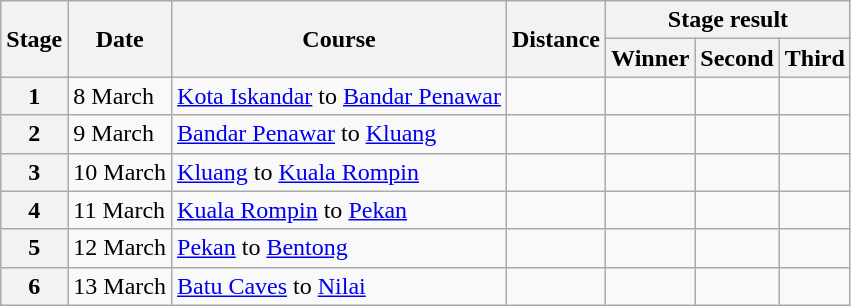<table class=wikitable>
<tr>
<th rowspan=2>Stage</th>
<th rowspan=2>Date</th>
<th rowspan=2>Course</th>
<th rowspan=2>Distance</th>
<th colspan=3>Stage result</th>
</tr>
<tr>
<th>Winner</th>
<th>Second</th>
<th>Third</th>
</tr>
<tr>
<th align=center>1</th>
<td>8 March</td>
<td><a href='#'>Kota Iskandar</a> to <a href='#'>Bandar Penawar</a></td>
<td align=right></td>
<td></td>
<td></td>
<td></td>
</tr>
<tr>
<th align=center>2</th>
<td>9 March</td>
<td><a href='#'>Bandar Penawar</a> to <a href='#'>Kluang</a></td>
<td align=right></td>
<td></td>
<td></td>
<td></td>
</tr>
<tr>
<th align=center>3</th>
<td>10 March</td>
<td><a href='#'>Kluang</a> to <a href='#'>Kuala Rompin</a></td>
<td align=right></td>
<td></td>
<td></td>
<td></td>
</tr>
<tr>
<th align=center>4</th>
<td>11 March</td>
<td><a href='#'>Kuala Rompin</a> to <a href='#'>Pekan</a></td>
<td align=right></td>
<td></td>
<td></td>
<td></td>
</tr>
<tr>
<th align=center>5</th>
<td>12 March</td>
<td><a href='#'>Pekan</a> to <a href='#'>Bentong</a></td>
<td align=right></td>
<td></td>
<td></td>
<td></td>
</tr>
<tr>
<th align=center>6</th>
<td>13 March</td>
<td><a href='#'>Batu Caves</a> to <a href='#'>Nilai</a></td>
<td align=right></td>
<td></td>
<td></td>
<td></td>
</tr>
</table>
